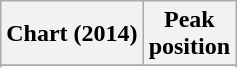<table class="wikitable sortable plainrowheaders">
<tr>
<th scope="col">Chart (2014)</th>
<th scope="col">Peak<br>position</th>
</tr>
<tr>
</tr>
<tr>
</tr>
<tr>
</tr>
<tr>
</tr>
<tr>
</tr>
<tr>
</tr>
</table>
